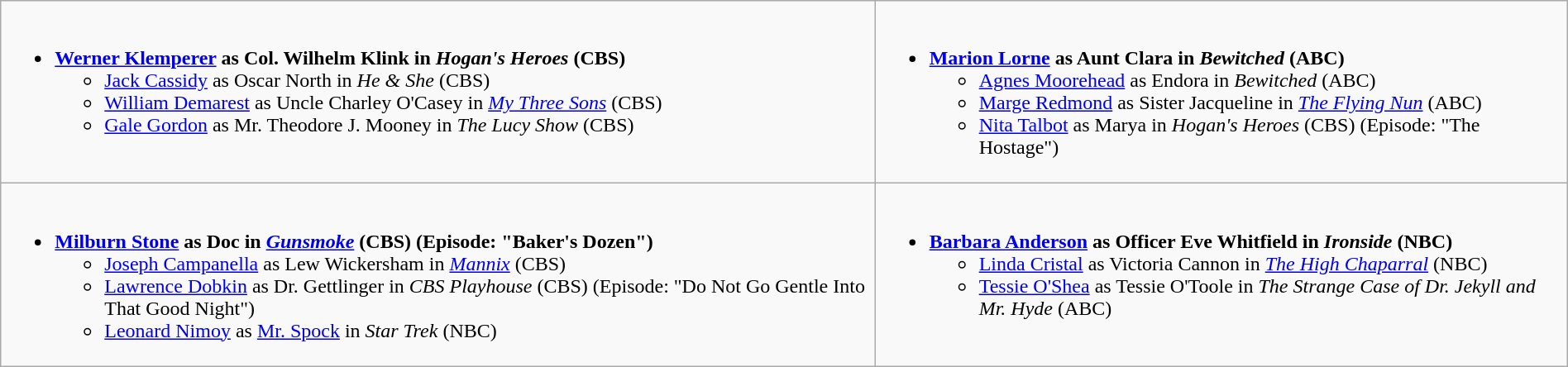<table class=wikitable width="100%">
<tr>
<td style="vertical-align:top;"><br><ul><li><strong><a href='#'>Werner Klemperer</a> as Col. Wilhelm Klink in <em>Hogan's Heroes</em> (CBS)</strong><ul><li><a href='#'>Jack Cassidy</a> as Oscar North in <em>He & She</em> (CBS)</li><li><a href='#'>William Demarest</a> as Uncle Charley O'Casey in <em><a href='#'>My Three Sons</a></em> (CBS)</li><li><a href='#'>Gale Gordon</a> as Mr. Theodore J. Mooney in <em>The Lucy Show</em> (CBS)</li></ul></li></ul></td>
<td style="vertical-align:top;"><br><ul><li><strong><a href='#'>Marion Lorne</a> as Aunt Clara in <em>Bewitched</em> (ABC)</strong><ul><li><a href='#'>Agnes Moorehead</a> as Endora in <em>Bewitched</em> (ABC)</li><li><a href='#'>Marge Redmond</a> as Sister Jacqueline in <em><a href='#'>The Flying Nun</a></em> (ABC)</li><li><a href='#'>Nita Talbot</a> as Marya in <em>Hogan's Heroes</em> (CBS) (Episode: "The Hostage")</li></ul></li></ul></td>
</tr>
<tr>
<td style="vertical-align:top;"><br><ul><li><strong><a href='#'>Milburn Stone</a> as Doc in <em><a href='#'>Gunsmoke</a></em> (CBS) (Episode: "Baker's Dozen")</strong><ul><li><a href='#'>Joseph Campanella</a> as Lew Wickersham in <em><a href='#'>Mannix</a></em> (CBS)</li><li><a href='#'>Lawrence Dobkin</a> as Dr. Gettlinger in <em>CBS Playhouse</em> (CBS) (Episode: "Do Not Go Gentle Into That Good Night")</li><li><a href='#'>Leonard Nimoy</a> as <a href='#'>Mr. Spock</a> in <em>Star Trek</em> (NBC)</li></ul></li></ul></td>
<td style="vertical-align:top;"><br><ul><li><strong><a href='#'>Barbara Anderson</a> as Officer Eve Whitfield in <em>Ironside</em> (NBC)</strong><ul><li><a href='#'>Linda Cristal</a> as Victoria Cannon in <em><a href='#'>The High Chaparral</a></em> (NBC)</li><li><a href='#'>Tessie O'Shea</a> as Tessie O'Toole in <em>The Strange Case of Dr. Jekyll and Mr. Hyde</em> (ABC)</li></ul></li></ul></td>
</tr>
</table>
